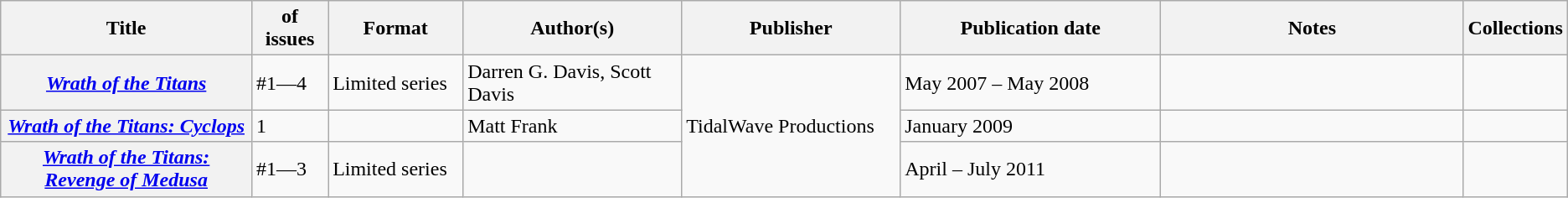<table class="wikitable">
<tr>
<th>Title</th>
<th style="width:40pt"> of issues</th>
<th style="width:75pt">Format</th>
<th style="width:125pt">Author(s)</th>
<th style="width:125pt">Publisher</th>
<th style="width:150pt">Publication date</th>
<th style="width:175pt">Notes</th>
<th>Collections</th>
</tr>
<tr>
<th><em><a href='#'>Wrath of the Titans</a></em></th>
<td>#1—4</td>
<td>Limited series</td>
<td>Darren G. Davis, Scott Davis</td>
<td rowspan="3">TidalWave Productions</td>
<td>May 2007 – May 2008</td>
<td></td>
<td></td>
</tr>
<tr>
<th><em><a href='#'>Wrath of the Titans: Cyclops</a></em></th>
<td>1</td>
<td></td>
<td>Matt Frank</td>
<td>January 2009</td>
<td></td>
<td></td>
</tr>
<tr>
<th><em><a href='#'>Wrath of the Titans: Revenge of Medusa</a></em></th>
<td>#1—3</td>
<td>Limited series</td>
<td></td>
<td>April – July 2011</td>
<td></td>
<td></td>
</tr>
</table>
